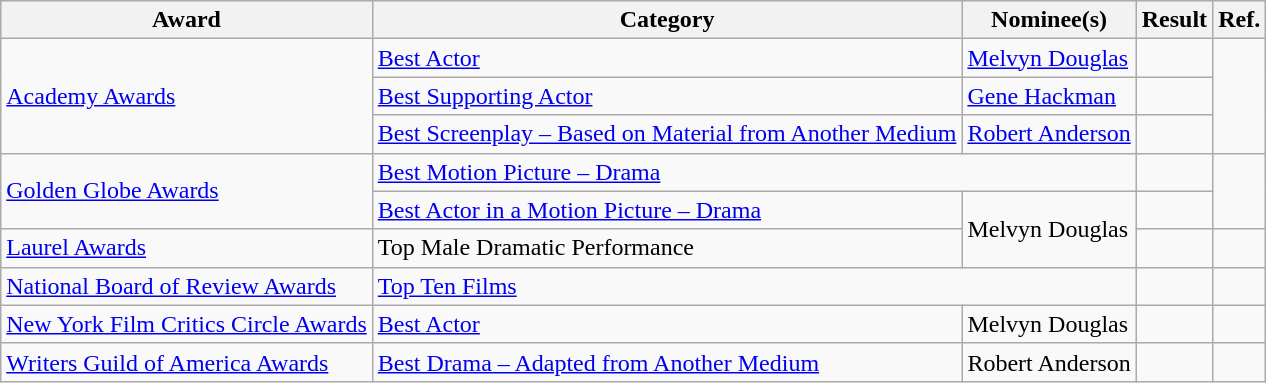<table class="wikitable plainrowheaders">
<tr>
<th>Award</th>
<th>Category</th>
<th>Nominee(s)</th>
<th>Result</th>
<th>Ref.</th>
</tr>
<tr>
<td rowspan="3"><a href='#'>Academy Awards</a></td>
<td><a href='#'>Best Actor</a></td>
<td><a href='#'>Melvyn Douglas</a></td>
<td></td>
<td align="center" rowspan="3"></td>
</tr>
<tr>
<td><a href='#'>Best Supporting Actor</a></td>
<td><a href='#'>Gene Hackman</a></td>
<td></td>
</tr>
<tr>
<td><a href='#'>Best Screenplay – Based on Material from Another Medium</a></td>
<td><a href='#'>Robert Anderson</a></td>
<td></td>
</tr>
<tr>
<td rowspan="2"><a href='#'>Golden Globe Awards</a></td>
<td colspan="2"><a href='#'>Best Motion Picture – Drama</a></td>
<td></td>
<td align="center" rowspan="2"></td>
</tr>
<tr>
<td><a href='#'>Best Actor in a Motion Picture – Drama</a></td>
<td rowspan="2">Melvyn Douglas</td>
<td></td>
</tr>
<tr>
<td><a href='#'>Laurel Awards</a></td>
<td>Top Male Dramatic Performance</td>
<td></td>
<td align="center"></td>
</tr>
<tr>
<td><a href='#'>National Board of Review Awards</a></td>
<td colspan="2"><a href='#'>Top Ten Films</a></td>
<td></td>
<td align="center"></td>
</tr>
<tr>
<td><a href='#'>New York Film Critics Circle Awards</a></td>
<td><a href='#'>Best Actor</a></td>
<td>Melvyn Douglas</td>
<td></td>
<td align="center"></td>
</tr>
<tr>
<td><a href='#'>Writers Guild of America Awards</a></td>
<td><a href='#'>Best Drama – Adapted from Another Medium</a></td>
<td>Robert Anderson</td>
<td></td>
<td align="center"></td>
</tr>
</table>
